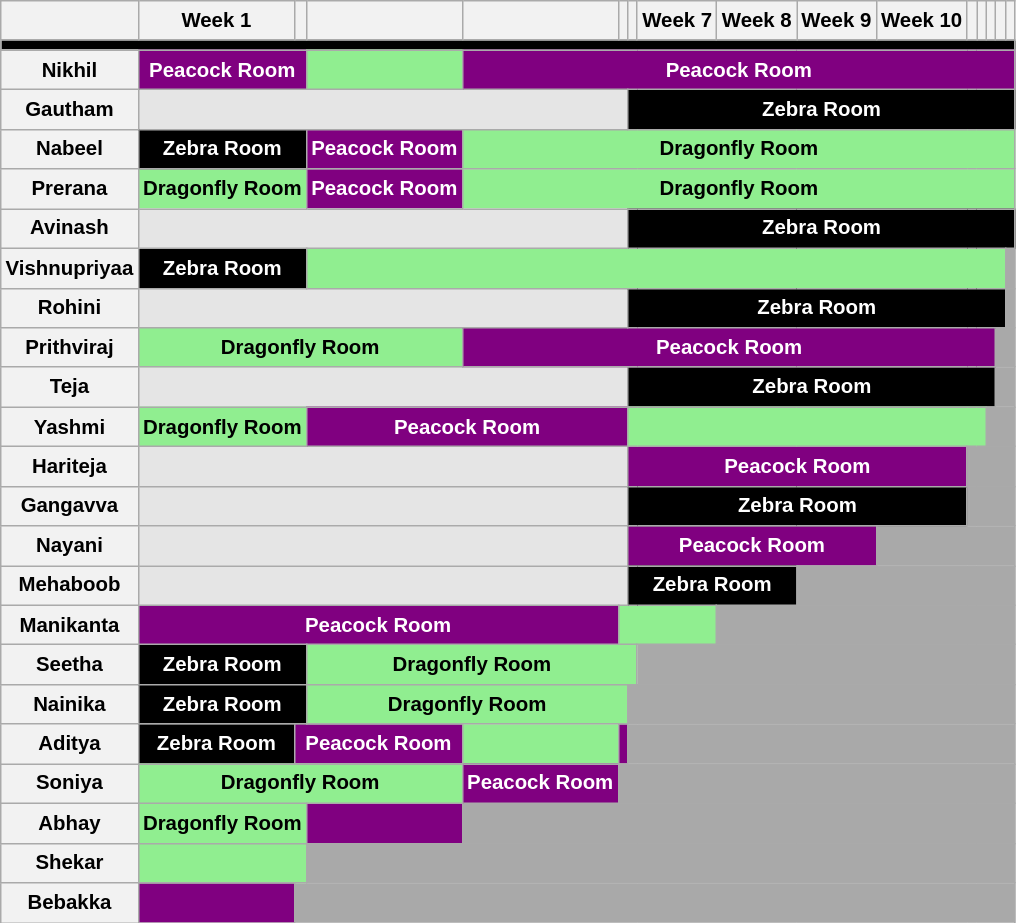<table class="wikitable" style="text-align:center; font-size:85%; font-family: sans-serif; line-height:20px;">
<tr>
<th></th>
<th>Week 1</th>
<th></th>
<th></th>
<th></th>
<th></th>
<th></th>
<th>Week 7</th>
<th>Week 8</th>
<th>Week 9</th>
<th>Week 10</th>
<th></th>
<th></th>
<th></th>
<th></th>
<th></th>
</tr>
<tr>
<th colspan="16" style="background:#000;"></th>
</tr>
<tr>
<th>Nikhil</th>
<td colspan="2" style="background:purple; color:white"><strong>Peacock Room</strong></td>
<td style="background:lightgreen;"></td>
<td colspan="12" style="background:purple; color:white"><strong>Peacock Room</strong></td>
</tr>
<tr>
<th>Gautham</th>
<td colspan="5" style="background:#E5E5E5;"></td>
<td colspan="10" style="background:black; color:white"><strong>Zebra Room</strong></td>
</tr>
<tr>
<th>Nabeel</th>
<td colspan="2" style="background:black; color:white"><strong>Zebra Room</strong></td>
<td style="background:purple; color:white"><strong>Peacock Room</strong></td>
<td colspan="12" style="background:lightgreen;"><strong>Dragonfly Room</strong></td>
</tr>
<tr>
<th>Prerana</th>
<td colspan="2" style="background:lightgreen;"><strong>Dragonfly Room</strong></td>
<td style="background:purple; color:white"><strong>Peacock Room</strong></td>
<td colspan="12" style="background:lightgreen;"><strong>Dragonfly Room</strong></td>
</tr>
<tr>
<th>Avinash</th>
<td colspan="5" style="background:#E5E5E5;"></td>
<td colspan="10" style="background:black; color:white"><strong>Zebra Room</strong></td>
</tr>
<tr>
<th>Vishnupriyaa</th>
<td colspan="2" style="background:black; color:white"><strong>Zebra Room</strong></td>
<td colspan="12" style="background:lightgreen;"></td>
<td style="background: darkgrey;"></td>
</tr>
<tr>
<th>Rohini</th>
<td colspan="5" style="background:#E5E5E5;"></td>
<td colspan="9" style="background:black; color:white"><strong>Zebra Room</strong></td>
<td style="background: darkgrey;"></td>
</tr>
<tr>
<th>Prithviraj</th>
<td colspan="3" style="background:lightgreen;"><strong>Dragonfly Room</strong></td>
<td colspan="10" style="background:purple; color:white"><strong>Peacock Room</strong></td>
<td colspan="2" style="background: darkgrey;"></td>
</tr>
<tr>
<th>Teja</th>
<td colspan="5" style="background:#E5E5E5;"></td>
<td colspan="8" style="background:black; color:white"><strong>Zebra Room</strong></td>
<td colspan="2" style="background: darkgrey;"></td>
</tr>
<tr>
<th>Yashmi</th>
<td colspan="2" style="background:lightgreen;"><strong>Dragonfly Room</strong></td>
<td colspan="3" style="background:purple; color:white"><strong>Peacock Room</strong></td>
<td colspan="7" style="background:lightgreen;"></td>
<td colspan="3" style="background: darkgrey;"></td>
</tr>
<tr>
<th>Hariteja</th>
<td colspan="5" style="background:#E5E5E5;"></td>
<td colspan="5" style="background:purple; color:white"><strong>Peacock Room</strong></td>
<td colspan="5" style="background: darkgrey;"></td>
</tr>
<tr>
<th>Gangavva</th>
<td colspan="5" style="background:#E5E5E5;"></td>
<td colspan="5" style="background:black; color:white"><strong>Zebra Room</strong></td>
<td colspan="5" style="background: darkgrey;"></td>
</tr>
<tr>
<th>Nayani</th>
<td colspan="5" style="background:#E5E5E5;"></td>
<td colspan="4" style="background:purple; color:white"><strong>Peacock Room</strong></td>
<td colspan="6" style="background: darkgrey;"></td>
</tr>
<tr>
<th>Mehaboob</th>
<td colspan="5" style="background:#E5E5E5;"></td>
<td colspan="3" style="background:black; color:white"><strong>Zebra Room</strong></td>
<td colspan="7" style="background: darkgrey;"></td>
</tr>
<tr>
<th>Manikanta</th>
<td colspan="4" style="background:purple; color:white"><strong>Peacock Room</strong></td>
<td colspan="3" style="background:lightgreen;"></td>
<td colspan="8" style="background: darkgrey;"></td>
</tr>
<tr>
<th>Seetha</th>
<td colspan="2" style="background:black; color:white"><strong>Zebra Room</strong></td>
<td colspan="4" style="background:lightgreen;"><strong>Dragonfly Room</strong></td>
<td colspan="9" style="background: darkgrey;"></td>
</tr>
<tr>
<th>Nainika</th>
<td colspan="2" style="background:black; color:white"><strong>Zebra Room</strong></td>
<td colspan="3" style="background:lightgreen;"><strong>Dragonfly Room</strong></td>
<td colspan="10" style="background:darkgrey;"></td>
</tr>
<tr>
<th>Aditya</th>
<td style="background:black; color:white"><strong>Zebra Room</strong></td>
<td colspan="2" style="background:purple; color:white"><strong>Peacock Room</strong></td>
<td style="background:lightgreen;"></td>
<td style="background:purple; color:white"></td>
<td colspan="10" style="background: darkgrey;"></td>
</tr>
<tr>
<th>Soniya</th>
<td colspan="3" style="background:lightgreen;"><strong>Dragonfly Room</strong></td>
<td style="background:purple; color:white"><strong>Peacock Room</strong></td>
<td colspan="11" style="background:darkgrey;"></td>
</tr>
<tr>
<th>Abhay</th>
<td colspan="2" style="background:lightgreen;"><strong>Dragonfly Room</strong></td>
<td style="background:purple; color:white"></td>
<td colspan="12" style="background: darkgrey;"></td>
</tr>
<tr>
<th>Shekar</th>
<td colspan="2" style="background:lightgreen;"></td>
<td colspan="13" style="background: darkgrey;"></td>
</tr>
<tr>
<th>Bebakka</th>
<td style="background:purple; color:white"></td>
<td colspan="14" style="background: darkgrey;"></td>
</tr>
</table>
